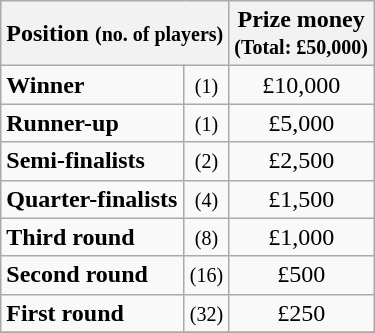<table class="wikitable">
<tr>
<th colspan=2>Position <small>(no. of players)</small></th>
<th>Prize money<br><small>(Total: £50,000)</small></th>
</tr>
<tr>
<td><strong>Winner</strong></td>
<td align=center><small>(1)</small></td>
<td align=center>£10,000</td>
</tr>
<tr>
<td><strong>Runner-up</strong></td>
<td align=center><small>(1)</small></td>
<td align=center>£5,000</td>
</tr>
<tr>
<td><strong>Semi-finalists</strong></td>
<td align=center><small>(2)</small></td>
<td align=center>£2,500</td>
</tr>
<tr>
<td><strong>Quarter-finalists</strong></td>
<td align=center><small>(4)</small></td>
<td align=center>£1,500</td>
</tr>
<tr>
<td><strong>Third round</strong></td>
<td align=center><small>(8)</small></td>
<td align=center>£1,000</td>
</tr>
<tr>
<td><strong>Second round</strong></td>
<td align=center><small>(16)</small></td>
<td align=center>£500</td>
</tr>
<tr>
<td><strong>First round</strong></td>
<td align=center><small>(32)</small></td>
<td align=center>£250</td>
</tr>
<tr>
</tr>
</table>
